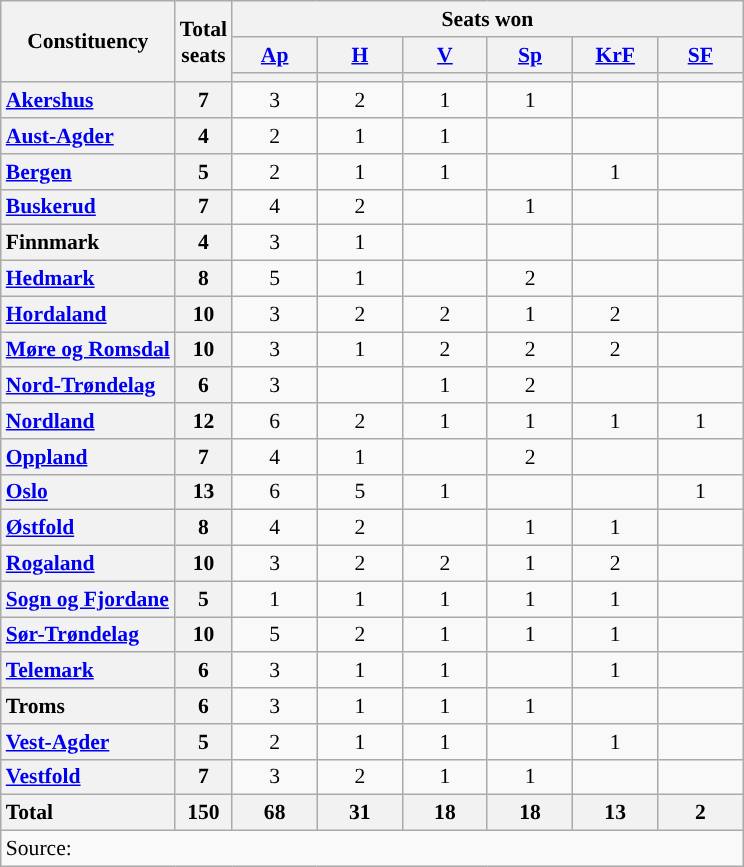<table class="wikitable" style="text-align:center; font-size: 0.9em;">
<tr>
<th rowspan="3">Constituency</th>
<th rowspan="3">Total<br>seats</th>
<th colspan="6">Seats won</th>
</tr>
<tr>
<th class="unsortable" style="width:50px;"><a href='#'>Ap</a></th>
<th class="unsortable" style="width:50px;"><a href='#'>H</a></th>
<th class="unsortable" style="width:50px;"><a href='#'>V</a></th>
<th class="unsortable" style="width:50px;"><a href='#'>Sp</a></th>
<th class="unsortable" style="width:50px;"><a href='#'>KrF</a></th>
<th class="unsortable" style="width:50px;"><a href='#'>SF</a></th>
</tr>
<tr>
<th style="background:"></th>
<th style="background:"></th>
<th style="background:"></th>
<th style="background:"></th>
<th style="background:"></th>
<th style="background:"></th>
</tr>
<tr>
<th style="text-align: left;"><a href='#'>Akershus</a></th>
<th>7</th>
<td>3</td>
<td>2</td>
<td>1</td>
<td>1</td>
<td></td>
<td></td>
</tr>
<tr>
<th style="text-align: left;"><a href='#'>Aust-Agder</a></th>
<th>4</th>
<td>2</td>
<td>1</td>
<td>1</td>
<td></td>
<td></td>
<td></td>
</tr>
<tr>
<th style="text-align: left;"><a href='#'>Bergen</a></th>
<th>5</th>
<td>2</td>
<td>1</td>
<td>1</td>
<td></td>
<td>1</td>
<td></td>
</tr>
<tr>
<th style="text-align: left;"><a href='#'>Buskerud</a></th>
<th>7</th>
<td>4</td>
<td>2</td>
<td></td>
<td>1</td>
<td></td>
<td></td>
</tr>
<tr>
<th style="text-align: left;">Finnmark</th>
<th>4</th>
<td>3</td>
<td>1</td>
<td></td>
<td></td>
<td></td>
<td></td>
</tr>
<tr>
<th style="text-align: left;"><a href='#'>Hedmark</a></th>
<th>8</th>
<td>5</td>
<td>1</td>
<td></td>
<td>2</td>
<td></td>
<td></td>
</tr>
<tr>
<th style="text-align: left;"><a href='#'>Hordaland</a></th>
<th>10</th>
<td>3</td>
<td>2</td>
<td>2</td>
<td>1</td>
<td>2</td>
<td></td>
</tr>
<tr>
<th style="text-align: left;"><a href='#'>Møre og Romsdal</a></th>
<th>10</th>
<td>3</td>
<td>1</td>
<td>2</td>
<td>2</td>
<td>2</td>
<td></td>
</tr>
<tr>
<th style="text-align: left;"><a href='#'>Nord-Trøndelag</a></th>
<th>6</th>
<td>3</td>
<td></td>
<td>1</td>
<td>2</td>
<td></td>
<td></td>
</tr>
<tr>
<th style="text-align: left;"><a href='#'>Nordland</a></th>
<th>12</th>
<td>6</td>
<td>2</td>
<td>1</td>
<td>1</td>
<td>1</td>
<td>1</td>
</tr>
<tr>
<th style="text-align: left;"><a href='#'>Oppland</a></th>
<th>7</th>
<td>4</td>
<td>1</td>
<td></td>
<td>2</td>
<td></td>
<td></td>
</tr>
<tr>
<th style="text-align: left;"><a href='#'>Oslo</a></th>
<th>13</th>
<td>6</td>
<td>5</td>
<td>1</td>
<td></td>
<td></td>
<td>1</td>
</tr>
<tr>
<th style="text-align: left;"><a href='#'>Østfold</a></th>
<th>8</th>
<td>4</td>
<td>2</td>
<td></td>
<td>1</td>
<td>1</td>
<td></td>
</tr>
<tr>
<th style="text-align: left;"><a href='#'>Rogaland</a></th>
<th>10</th>
<td>3</td>
<td>2</td>
<td>2</td>
<td>1</td>
<td>2</td>
<td></td>
</tr>
<tr>
<th style="text-align: left;"><a href='#'>Sogn og Fjordane</a></th>
<th>5</th>
<td>1</td>
<td>1</td>
<td>1</td>
<td>1</td>
<td>1</td>
<td></td>
</tr>
<tr>
<th style="text-align: left;"><a href='#'>Sør-Trøndelag</a></th>
<th>10</th>
<td>5</td>
<td>2</td>
<td>1</td>
<td>1</td>
<td>1</td>
<td></td>
</tr>
<tr>
<th style="text-align: left;"><a href='#'>Telemark</a></th>
<th>6</th>
<td>3</td>
<td>1</td>
<td>1</td>
<td></td>
<td>1</td>
<td></td>
</tr>
<tr>
<th style="text-align: left;">Troms</th>
<th>6</th>
<td>3</td>
<td>1</td>
<td>1</td>
<td>1</td>
<td></td>
<td></td>
</tr>
<tr>
<th style="text-align: left;"><a href='#'>Vest-Agder</a></th>
<th>5</th>
<td>2</td>
<td>1</td>
<td>1</td>
<td></td>
<td>1</td>
<td></td>
</tr>
<tr>
<th style="text-align: left;"><a href='#'>Vestfold</a></th>
<th>7</th>
<td>3</td>
<td>2</td>
<td>1</td>
<td>1</td>
<td></td>
<td></td>
</tr>
<tr>
<th style="text-align: left;">Total</th>
<th>150</th>
<th>68</th>
<th>31</th>
<th>18</th>
<th>18</th>
<th>13</th>
<th>2</th>
</tr>
<tr>
<td align=left colspan="8">Source: </td>
</tr>
</table>
